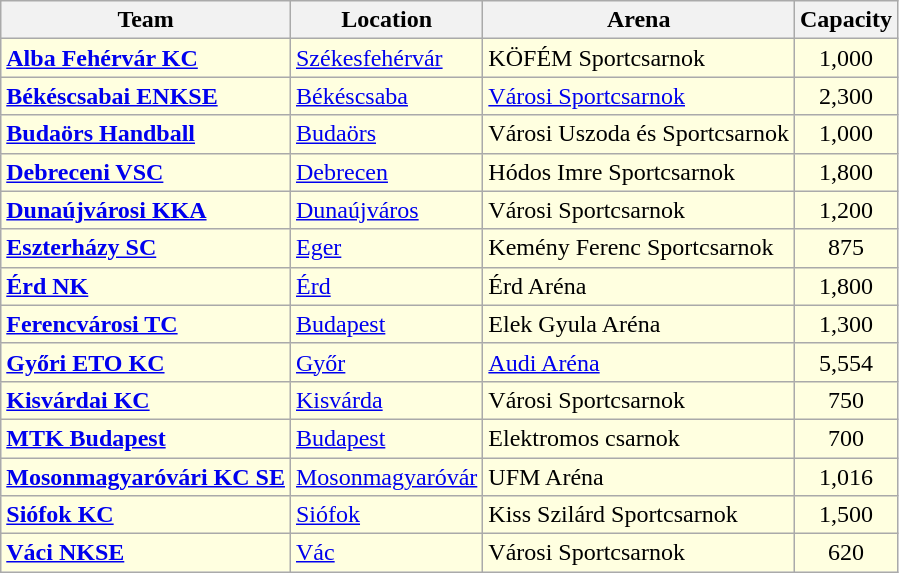<table class="wikitable sortable" style="text-align: left;">
<tr>
<th>Team</th>
<th>Location</th>
<th>Arena</th>
<th>Capacity</th>
</tr>
<tr bgcolor=ffffe0>
<td><strong><a href='#'>Alba Fehérvár KC</a></strong></td>
<td><a href='#'>Székesfehérvár</a></td>
<td>KÖFÉM Sportcsarnok</td>
<td align="center">1,000</td>
</tr>
<tr bgcolor=ffffe0>
<td><strong><a href='#'>Békéscsabai ENKSE</a></strong></td>
<td><a href='#'>Békéscsaba</a></td>
<td><a href='#'>Városi Sportcsarnok</a></td>
<td align="center">2,300</td>
</tr>
<tr bgcolor=ffffe0>
<td><strong><a href='#'>Budaörs Handball</a></strong></td>
<td><a href='#'>Budaörs</a></td>
<td>Városi Uszoda és Sportcsarnok</td>
<td align="center">1,000</td>
</tr>
<tr bgcolor=ffffe0>
<td><strong><a href='#'>Debreceni VSC</a></strong></td>
<td><a href='#'>Debrecen</a></td>
<td>Hódos Imre Sportcsarnok</td>
<td align="center">1,800</td>
</tr>
<tr bgcolor=ffffe0>
<td><strong><a href='#'>Dunaújvárosi KKA</a></strong></td>
<td><a href='#'>Dunaújváros</a></td>
<td>Városi Sportcsarnok</td>
<td align="center">1,200</td>
</tr>
<tr bgcolor=ffffe0>
<td><strong><a href='#'>Eszterházy SC</a></strong></td>
<td><a href='#'>Eger</a></td>
<td>Kemény Ferenc Sportcsarnok</td>
<td align="center">875</td>
</tr>
<tr bgcolor=ffffe0>
<td><strong><a href='#'>Érd NK</a></strong></td>
<td><a href='#'>Érd</a></td>
<td>Érd Aréna</td>
<td align="center">1,800</td>
</tr>
<tr bgcolor=ffffe0>
<td><strong><a href='#'>Ferencvárosi TC</a></strong></td>
<td><a href='#'>Budapest</a></td>
<td>Elek Gyula Aréna</td>
<td align="center">1,300</td>
</tr>
<tr bgcolor=ffffe0>
<td><strong><a href='#'>Győri ETO KC</a></strong></td>
<td><a href='#'>Győr</a></td>
<td><a href='#'>Audi Aréna</a></td>
<td align="center">5,554</td>
</tr>
<tr bgcolor=ffffe0>
<td><strong><a href='#'>Kisvárdai KC</a></strong></td>
<td><a href='#'>Kisvárda</a></td>
<td>Városi Sportcsarnok</td>
<td align="center">750</td>
</tr>
<tr bgcolor=ffffe0>
<td><strong><a href='#'>MTK Budapest</a></strong></td>
<td><a href='#'>Budapest</a></td>
<td>Elektromos csarnok</td>
<td align="center">700</td>
</tr>
<tr bgcolor=ffffe0>
<td><strong><a href='#'>Mosonmagyaróvári KC SE</a></strong></td>
<td><a href='#'>Mosonmagyaróvár</a></td>
<td>UFM Aréna</td>
<td align="center">1,016</td>
</tr>
<tr bgcolor=ffffe0>
<td><strong><a href='#'>Siófok KC</a></strong></td>
<td><a href='#'>Siófok</a></td>
<td>Kiss Szilárd Sportcsarnok</td>
<td align="center">1,500</td>
</tr>
<tr bgcolor=ffffe0>
<td><strong><a href='#'>Váci NKSE</a></strong></td>
<td><a href='#'>Vác</a></td>
<td>Városi Sportcsarnok</td>
<td align="center">620</td>
</tr>
</table>
